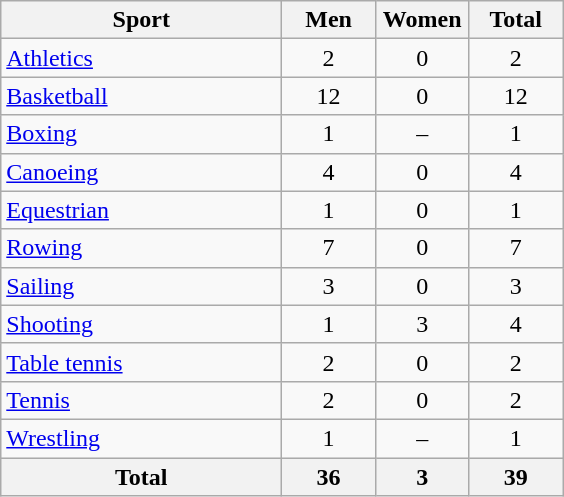<table class="wikitable sortable" style="text-align:center;">
<tr>
<th width=180>Sport</th>
<th width=55>Men</th>
<th width=55>Women</th>
<th width=55>Total</th>
</tr>
<tr>
<td align=left><a href='#'>Athletics</a></td>
<td>2</td>
<td>0</td>
<td>2</td>
</tr>
<tr>
<td align=left><a href='#'>Basketball</a></td>
<td>12</td>
<td>0</td>
<td>12</td>
</tr>
<tr>
<td align=left><a href='#'>Boxing</a></td>
<td>1</td>
<td>–</td>
<td>1</td>
</tr>
<tr>
<td align=left><a href='#'>Canoeing</a></td>
<td>4</td>
<td>0</td>
<td>4</td>
</tr>
<tr>
<td align=left><a href='#'>Equestrian</a></td>
<td>1</td>
<td>0</td>
<td>1</td>
</tr>
<tr>
<td align=left><a href='#'>Rowing</a></td>
<td>7</td>
<td>0</td>
<td>7</td>
</tr>
<tr>
<td align=left><a href='#'>Sailing</a></td>
<td>3</td>
<td>0</td>
<td>3</td>
</tr>
<tr>
<td align=left><a href='#'>Shooting</a></td>
<td>1</td>
<td>3</td>
<td>4</td>
</tr>
<tr>
<td align=left><a href='#'>Table tennis</a></td>
<td>2</td>
<td>0</td>
<td>2</td>
</tr>
<tr>
<td align=left><a href='#'>Tennis</a></td>
<td>2</td>
<td>0</td>
<td>2</td>
</tr>
<tr>
<td align=left><a href='#'>Wrestling</a></td>
<td>1</td>
<td>–</td>
<td>1</td>
</tr>
<tr>
<th>Total</th>
<th>36</th>
<th>3</th>
<th>39</th>
</tr>
</table>
